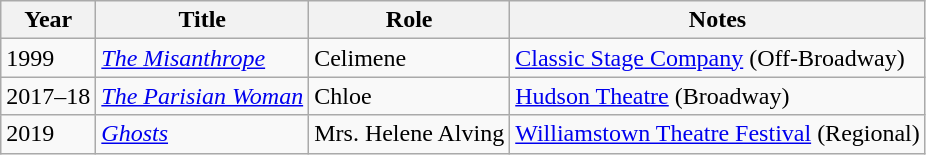<table class="wikitable sortable">
<tr>
<th>Year</th>
<th>Title</th>
<th>Role</th>
<th class="unsortable">Notes</th>
</tr>
<tr>
<td>1999</td>
<td><em><a href='#'>The Misanthrope</a></em></td>
<td>Celimene</td>
<td><a href='#'>Classic Stage Company</a> (Off-Broadway)</td>
</tr>
<tr>
<td>2017–18</td>
<td><em><a href='#'>The Parisian Woman</a></em></td>
<td>Chloe</td>
<td><a href='#'>Hudson Theatre</a> (Broadway)</td>
</tr>
<tr>
<td>2019</td>
<td><a href='#'><em>Ghosts</em></a></td>
<td>Mrs. Helene Alving</td>
<td><a href='#'>Williamstown Theatre Festival</a> (Regional)</td>
</tr>
</table>
